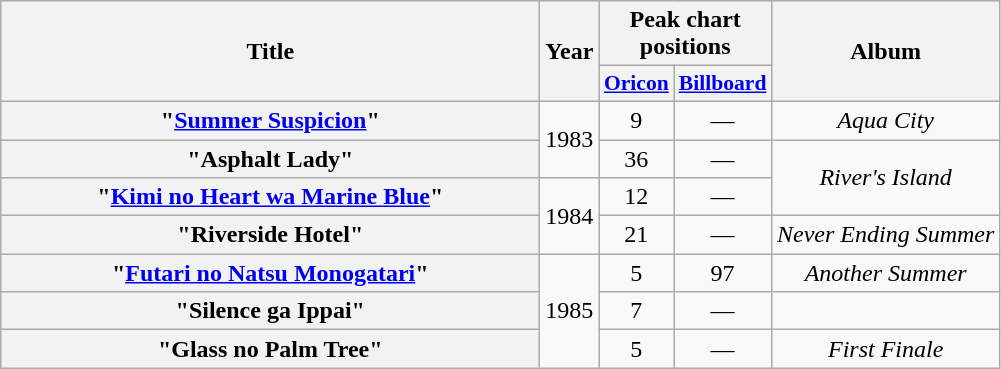<table class="wikitable plainrowheaders" style="text-align:center;" border="1">
<tr>
<th scope="col" rowspan="2" style="width:22em;">Title</th>
<th scope="col" rowspan="2">Year</th>
<th scope="col" colspan="2">Peak chart positions</th>
<th scope="col" rowspan="2">Album</th>
</tr>
<tr>
<th scope="col" style="width:2.5em;font-size:90%;"><a href='#'>Oricon</a></th>
<th scope="col" style="width:2.5em;font-size:90%;"><a href='#'>Billboard</a></th>
</tr>
<tr>
<th scope="row">"<a href='#'>Summer Suspicion</a>"</th>
<td rowspan=2>1983</td>
<td>9</td>
<td>—</td>
<td><em>Aqua City</em></td>
</tr>
<tr>
<th scope="row">"Asphalt Lady"</th>
<td>36</td>
<td>—</td>
<td rowspan=2><em>River's Island</em></td>
</tr>
<tr>
<th scope="row">"<a href='#'>Kimi no Heart wa Marine Blue</a>"</th>
<td rowspan=2>1984</td>
<td>12</td>
<td>—</td>
</tr>
<tr>
<th scope="row">"Riverside Hotel"</th>
<td>21</td>
<td>—</td>
<td><em>Never Ending Summer</em></td>
</tr>
<tr>
<th scope="row">"<a href='#'>Futari no Natsu Monogatari</a>"</th>
<td rowspan=3>1985</td>
<td>5</td>
<td>97</td>
<td><em>Another Summer</em></td>
</tr>
<tr>
<th scope="row">"Silence ga Ippai"</th>
<td>7</td>
<td>—</td>
<td></td>
</tr>
<tr>
<th scope="row">"Glass no Palm Tree"</th>
<td>5</td>
<td>—</td>
<td><em>First Finale</em></td>
</tr>
</table>
